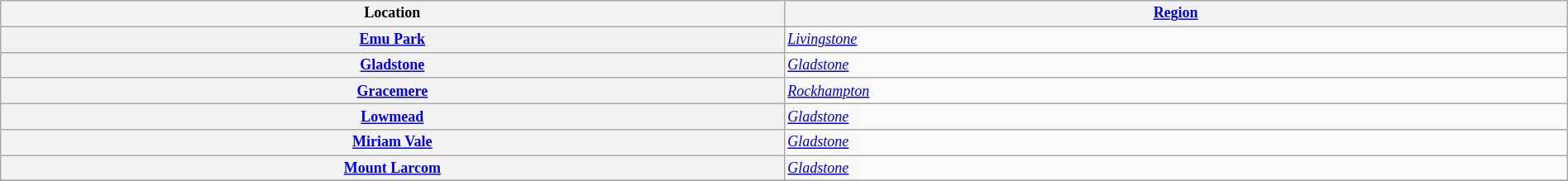<table class="wikitable sortable" style="width:100%; text-align:left;font-size:75%;">
<tr>
<th width="150">Location</th>
<th width="150"><a href='#'>Region</a></th>
</tr>
<tr>
<th><a href='#'>Emu Park</a></th>
<td><em><a href='#'>Livingstone</a></em></td>
</tr>
<tr>
<th><a href='#'>Gladstone</a></th>
<td><em><a href='#'>Gladstone</a></em></td>
</tr>
<tr>
<th><a href='#'>Gracemere</a></th>
<td><em><a href='#'>Rockhampton</a></em></td>
</tr>
<tr>
<th><a href='#'>Lowmead</a></th>
<td><em><a href='#'>Gladstone</a></em></td>
</tr>
<tr>
<th><a href='#'>Miriam Vale</a></th>
<td><em><a href='#'>Gladstone</a></em></td>
</tr>
<tr>
<th><a href='#'>Mount Larcom</a></th>
<td><em><a href='#'>Gladstone</a></em></td>
</tr>
<tr>
</tr>
</table>
